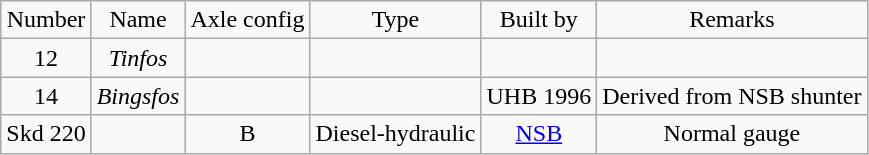<table class="wikitable" style="text-align:center">
<tr>
<td>Number</td>
<td>Name</td>
<td>Axle config</td>
<td>Type</td>
<td>Built by</td>
<td>Remarks</td>
</tr>
<tr>
<td>12</td>
<td><em>Tinfos</em></td>
<td></td>
<td></td>
<td></td>
</tr>
<tr>
<td>14</td>
<td><em>Bingsfos</em></td>
<td></td>
<td></td>
<td>UHB 1996</td>
<td>Derived from NSB shunter</td>
</tr>
<tr>
<td>Skd 220</td>
<td></td>
<td>B</td>
<td>Diesel-hydraulic</td>
<td><a href='#'>NSB</a></td>
<td>Normal gauge</td>
</tr>
</table>
